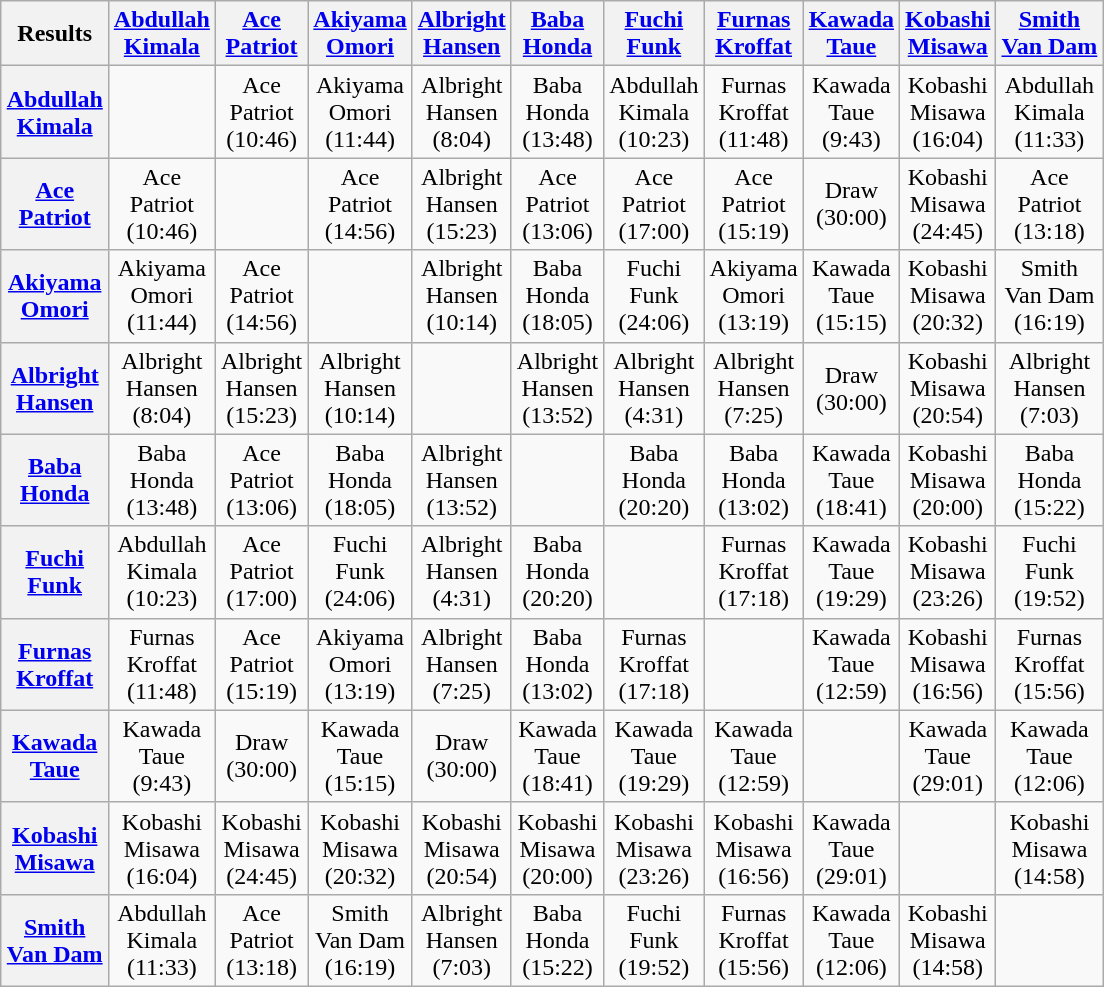<table class="wikitable" style="text-align:center; margin: 1em auto 1em auto">
<tr>
<th>Results</th>
<th><a href='#'>Abdullah</a><br><a href='#'>Kimala</a></th>
<th><a href='#'>Ace</a><br><a href='#'>Patriot</a></th>
<th><a href='#'>Akiyama</a><br><a href='#'>Omori</a></th>
<th><a href='#'>Albright</a><br><a href='#'>Hansen</a></th>
<th><a href='#'>Baba</a><br><a href='#'>Honda</a></th>
<th><a href='#'>Fuchi</a><br><a href='#'>Funk</a></th>
<th><a href='#'>Furnas</a><br><a href='#'>Kroffat</a></th>
<th><a href='#'>Kawada</a><br><a href='#'>Taue</a></th>
<th><a href='#'>Kobashi</a><br><a href='#'>Misawa</a></th>
<th><a href='#'>Smith</a><br><a href='#'>Van Dam</a></th>
</tr>
<tr>
<th><a href='#'>Abdullah</a><br><a href='#'>Kimala</a></th>
<td></td>
<td>Ace<br>Patriot<br>(10:46)</td>
<td>Akiyama<br>Omori<br>(11:44)</td>
<td>Albright<br>Hansen<br>(8:04)</td>
<td>Baba<br>Honda<br>(13:48)</td>
<td>Abdullah<br>Kimala<br>(10:23)</td>
<td>Furnas<br>Kroffat<br>(11:48)</td>
<td>Kawada<br>Taue<br>(9:43)</td>
<td>Kobashi<br>Misawa<br>(16:04)</td>
<td>Abdullah<br>Kimala<br>(11:33)</td>
</tr>
<tr>
<th><a href='#'>Ace</a><br><a href='#'>Patriot</a></th>
<td>Ace<br>Patriot<br>(10:46)</td>
<td></td>
<td>Ace<br>Patriot<br>(14:56)</td>
<td>Albright<br>Hansen<br>(15:23)</td>
<td>Ace<br>Patriot<br>(13:06)</td>
<td>Ace<br>Patriot<br>(17:00)</td>
<td>Ace<br>Patriot<br>(15:19)</td>
<td>Draw<br>(30:00)</td>
<td>Kobashi<br>Misawa<br>(24:45)</td>
<td>Ace<br>Patriot<br>(13:18)</td>
</tr>
<tr>
<th><a href='#'>Akiyama</a><br><a href='#'>Omori</a></th>
<td>Akiyama<br>Omori<br>(11:44)</td>
<td>Ace<br>Patriot<br>(14:56)</td>
<td></td>
<td>Albright<br>Hansen<br>(10:14)</td>
<td>Baba<br>Honda<br>(18:05)</td>
<td>Fuchi<br>Funk<br>(24:06)</td>
<td>Akiyama<br>Omori<br>(13:19)</td>
<td>Kawada<br>Taue<br>(15:15)</td>
<td>Kobashi<br>Misawa<br>(20:32)</td>
<td>Smith<br>Van Dam<br>(16:19)</td>
</tr>
<tr>
<th><a href='#'>Albright</a><br><a href='#'>Hansen</a></th>
<td>Albright<br>Hansen<br>(8:04)</td>
<td>Albright<br>Hansen<br>(15:23)</td>
<td>Albright<br>Hansen<br>(10:14)</td>
<td></td>
<td>Albright<br>Hansen<br>(13:52)</td>
<td>Albright<br>Hansen<br>(4:31)</td>
<td>Albright<br>Hansen<br>(7:25)</td>
<td>Draw<br>(30:00)</td>
<td>Kobashi<br>Misawa<br>(20:54)</td>
<td>Albright<br>Hansen<br>(7:03)</td>
</tr>
<tr>
<th><a href='#'>Baba</a><br><a href='#'>Honda</a></th>
<td>Baba<br>Honda<br>(13:48)</td>
<td>Ace<br>Patriot<br>(13:06)</td>
<td>Baba<br>Honda<br>(18:05)</td>
<td>Albright<br>Hansen<br>(13:52)</td>
<td></td>
<td>Baba<br>Honda<br>(20:20)</td>
<td>Baba<br>Honda<br>(13:02)</td>
<td>Kawada<br>Taue<br>(18:41)</td>
<td>Kobashi<br>Misawa<br>(20:00)</td>
<td>Baba<br>Honda<br>(15:22)</td>
</tr>
<tr>
<th><a href='#'>Fuchi</a><br><a href='#'>Funk</a></th>
<td>Abdullah<br>Kimala<br>(10:23)</td>
<td>Ace<br>Patriot<br>(17:00)</td>
<td>Fuchi<br>Funk<br>(24:06)</td>
<td>Albright<br>Hansen<br>(4:31)</td>
<td>Baba<br>Honda<br>(20:20)</td>
<td></td>
<td>Furnas<br>Kroffat<br>(17:18)</td>
<td>Kawada<br>Taue<br>(19:29)</td>
<td>Kobashi<br>Misawa<br>(23:26)</td>
<td>Fuchi<br>Funk<br>(19:52)</td>
</tr>
<tr>
<th><a href='#'>Furnas</a><br><a href='#'>Kroffat</a></th>
<td>Furnas<br>Kroffat<br>(11:48)</td>
<td>Ace<br>Patriot<br>(15:19)</td>
<td>Akiyama<br>Omori<br>(13:19)</td>
<td>Albright<br>Hansen<br>(7:25)</td>
<td>Baba<br>Honda<br>(13:02)</td>
<td>Furnas<br>Kroffat<br>(17:18)</td>
<td></td>
<td>Kawada<br>Taue<br>(12:59)</td>
<td>Kobashi<br>Misawa<br>(16:56)</td>
<td>Furnas<br>Kroffat<br>(15:56)</td>
</tr>
<tr>
<th><a href='#'>Kawada</a><br><a href='#'>Taue</a></th>
<td>Kawada<br>Taue<br>(9:43)</td>
<td>Draw<br>(30:00)</td>
<td>Kawada<br>Taue<br>(15:15)</td>
<td>Draw<br>(30:00)</td>
<td>Kawada<br>Taue<br>(18:41)</td>
<td>Kawada<br>Taue<br>(19:29)</td>
<td>Kawada<br>Taue<br>(12:59)</td>
<td></td>
<td>Kawada<br>Taue<br>(29:01)</td>
<td>Kawada<br>Taue<br>(12:06)</td>
</tr>
<tr>
<th><a href='#'>Kobashi</a><br><a href='#'>Misawa</a></th>
<td>Kobashi<br>Misawa<br>(16:04)</td>
<td>Kobashi<br>Misawa<br>(24:45)</td>
<td>Kobashi<br>Misawa<br>(20:32)</td>
<td>Kobashi<br>Misawa<br>(20:54)</td>
<td>Kobashi<br>Misawa<br>(20:00)</td>
<td>Kobashi<br>Misawa<br>(23:26)</td>
<td>Kobashi<br>Misawa<br>(16:56)</td>
<td>Kawada<br>Taue<br>(29:01)</td>
<td></td>
<td>Kobashi<br>Misawa<br>(14:58)</td>
</tr>
<tr>
<th><a href='#'>Smith</a><br><a href='#'>Van Dam</a></th>
<td>Abdullah<br>Kimala<br>(11:33)</td>
<td>Ace<br>Patriot<br>(13:18)</td>
<td>Smith<br>Van Dam<br>(16:19)</td>
<td>Albright<br>Hansen<br>(7:03)</td>
<td>Baba<br>Honda<br>(15:22)</td>
<td>Fuchi<br>Funk<br>(19:52)</td>
<td>Furnas<br>Kroffat<br>(15:56)</td>
<td>Kawada<br>Taue<br>(12:06)</td>
<td>Kobashi<br>Misawa<br>(14:58)</td>
<td></td>
</tr>
</table>
